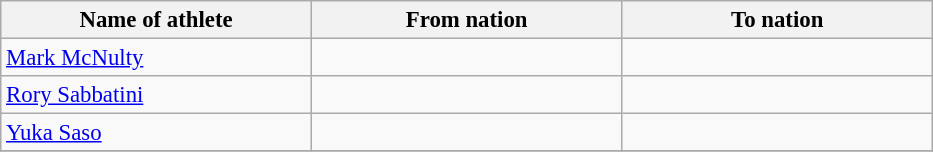<table class="wikitable sortable" style="border-collapse: collapse; font-size: 95%;">
<tr>
<th width=200>Name of athlete</th>
<th width=200>From nation</th>
<th width=200>To nation</th>
</tr>
<tr>
<td><a href='#'>Mark McNulty</a></td>
<td></td>
<td></td>
</tr>
<tr>
<td><a href='#'>Rory Sabbatini</a></td>
<td></td>
<td></td>
</tr>
<tr>
<td><a href='#'>Yuka Saso</a></td>
<td></td>
<td></td>
</tr>
<tr>
</tr>
</table>
